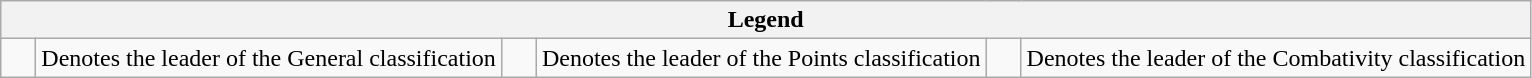<table class="wikitable">
<tr>
<th colspan=6>Legend</th>
</tr>
<tr>
<td>    </td>
<td>Denotes the leader of the General classification</td>
<td>    </td>
<td>Denotes the leader of the Points classification</td>
<td>    </td>
<td>Denotes the leader of the Combativity classification</td>
</tr>
</table>
